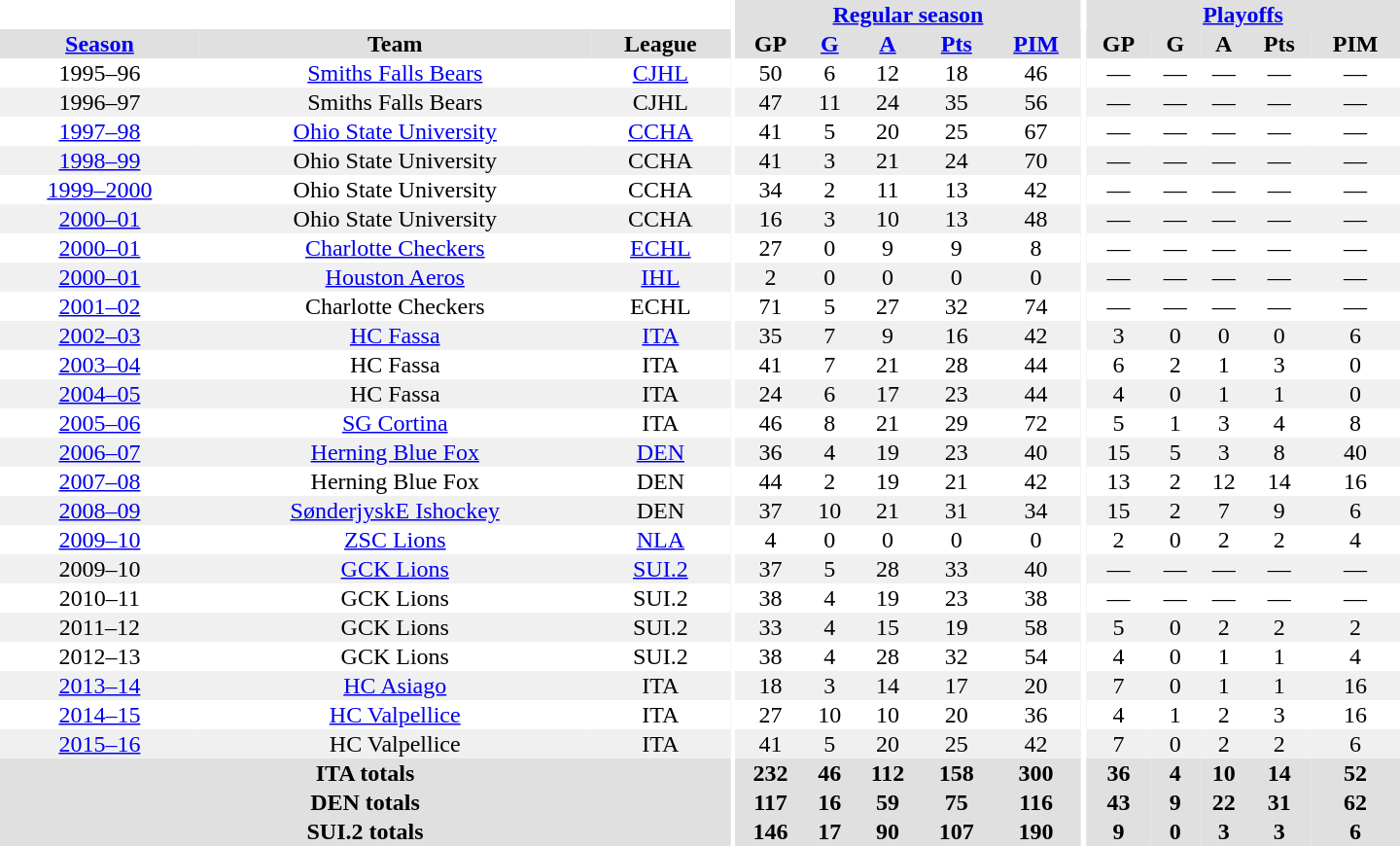<table border="0" cellpadding="1" cellspacing="0" style="text-align:center; width:60em">
<tr bgcolor="#e0e0e0">
<th colspan="3" bgcolor="#ffffff"></th>
<th rowspan="99" bgcolor="#ffffff"></th>
<th colspan="5"><a href='#'>Regular season</a></th>
<th rowspan="99" bgcolor="#ffffff"></th>
<th colspan="5"><a href='#'>Playoffs</a></th>
</tr>
<tr bgcolor="#e0e0e0">
<th><a href='#'>Season</a></th>
<th>Team</th>
<th>League</th>
<th>GP</th>
<th><a href='#'>G</a></th>
<th><a href='#'>A</a></th>
<th><a href='#'>Pts</a></th>
<th><a href='#'>PIM</a></th>
<th>GP</th>
<th>G</th>
<th>A</th>
<th>Pts</th>
<th>PIM</th>
</tr>
<tr>
<td>1995–96</td>
<td><a href='#'>Smiths Falls Bears</a></td>
<td><a href='#'>CJHL</a></td>
<td>50</td>
<td>6</td>
<td>12</td>
<td>18</td>
<td>46</td>
<td>—</td>
<td>—</td>
<td>—</td>
<td>—</td>
<td>—</td>
</tr>
<tr bgcolor="#f0f0f0">
<td>1996–97</td>
<td>Smiths Falls Bears</td>
<td>CJHL</td>
<td>47</td>
<td>11</td>
<td>24</td>
<td>35</td>
<td>56</td>
<td>—</td>
<td>—</td>
<td>—</td>
<td>—</td>
<td>—</td>
</tr>
<tr>
<td><a href='#'>1997–98</a></td>
<td><a href='#'>Ohio State University</a></td>
<td><a href='#'>CCHA</a></td>
<td>41</td>
<td>5</td>
<td>20</td>
<td>25</td>
<td>67</td>
<td>—</td>
<td>—</td>
<td>—</td>
<td>—</td>
<td>—</td>
</tr>
<tr bgcolor="#f0f0f0">
<td><a href='#'>1998–99</a></td>
<td>Ohio State University</td>
<td>CCHA</td>
<td>41</td>
<td>3</td>
<td>21</td>
<td>24</td>
<td>70</td>
<td>—</td>
<td>—</td>
<td>—</td>
<td>—</td>
<td>—</td>
</tr>
<tr>
<td><a href='#'>1999–2000</a></td>
<td>Ohio State University</td>
<td>CCHA</td>
<td>34</td>
<td>2</td>
<td>11</td>
<td>13</td>
<td>42</td>
<td>—</td>
<td>—</td>
<td>—</td>
<td>—</td>
<td>—</td>
</tr>
<tr bgcolor="#f0f0f0">
<td><a href='#'>2000–01</a></td>
<td>Ohio State University</td>
<td>CCHA</td>
<td>16</td>
<td>3</td>
<td>10</td>
<td>13</td>
<td>48</td>
<td>—</td>
<td>—</td>
<td>—</td>
<td>—</td>
<td>—</td>
</tr>
<tr>
<td><a href='#'>2000–01</a></td>
<td><a href='#'>Charlotte Checkers</a></td>
<td><a href='#'>ECHL</a></td>
<td>27</td>
<td>0</td>
<td>9</td>
<td>9</td>
<td>8</td>
<td>—</td>
<td>—</td>
<td>—</td>
<td>—</td>
<td>—</td>
</tr>
<tr bgcolor="#f0f0f0">
<td><a href='#'>2000–01</a></td>
<td><a href='#'>Houston Aeros</a></td>
<td><a href='#'>IHL</a></td>
<td>2</td>
<td>0</td>
<td>0</td>
<td>0</td>
<td>0</td>
<td>—</td>
<td>—</td>
<td>—</td>
<td>—</td>
<td>—</td>
</tr>
<tr>
<td><a href='#'>2001–02</a></td>
<td>Charlotte Checkers</td>
<td>ECHL</td>
<td>71</td>
<td>5</td>
<td>27</td>
<td>32</td>
<td>74</td>
<td>—</td>
<td>—</td>
<td>—</td>
<td>—</td>
<td>—</td>
</tr>
<tr bgcolor="#f0f0f0">
<td><a href='#'>2002–03</a></td>
<td><a href='#'>HC Fassa</a></td>
<td><a href='#'>ITA</a></td>
<td>35</td>
<td>7</td>
<td>9</td>
<td>16</td>
<td>42</td>
<td>3</td>
<td>0</td>
<td>0</td>
<td>0</td>
<td>6</td>
</tr>
<tr>
<td><a href='#'>2003–04</a></td>
<td>HC Fassa</td>
<td>ITA</td>
<td>41</td>
<td>7</td>
<td>21</td>
<td>28</td>
<td>44</td>
<td>6</td>
<td>2</td>
<td>1</td>
<td>3</td>
<td>0</td>
</tr>
<tr bgcolor="#f0f0f0">
<td><a href='#'>2004–05</a></td>
<td>HC Fassa</td>
<td>ITA</td>
<td>24</td>
<td>6</td>
<td>17</td>
<td>23</td>
<td>44</td>
<td>4</td>
<td>0</td>
<td>1</td>
<td>1</td>
<td>0</td>
</tr>
<tr>
<td><a href='#'>2005–06</a></td>
<td><a href='#'>SG Cortina</a></td>
<td>ITA</td>
<td>46</td>
<td>8</td>
<td>21</td>
<td>29</td>
<td>72</td>
<td>5</td>
<td>1</td>
<td>3</td>
<td>4</td>
<td>8</td>
</tr>
<tr bgcolor="#f0f0f0">
<td><a href='#'>2006–07</a></td>
<td><a href='#'>Herning Blue Fox</a></td>
<td><a href='#'>DEN</a></td>
<td>36</td>
<td>4</td>
<td>19</td>
<td>23</td>
<td>40</td>
<td>15</td>
<td>5</td>
<td>3</td>
<td>8</td>
<td>40</td>
</tr>
<tr>
<td><a href='#'>2007–08</a></td>
<td>Herning Blue Fox</td>
<td>DEN</td>
<td>44</td>
<td>2</td>
<td>19</td>
<td>21</td>
<td>42</td>
<td>13</td>
<td>2</td>
<td>12</td>
<td>14</td>
<td>16</td>
</tr>
<tr bgcolor="#f0f0f0">
<td><a href='#'>2008–09</a></td>
<td><a href='#'>SønderjyskE Ishockey</a></td>
<td>DEN</td>
<td>37</td>
<td>10</td>
<td>21</td>
<td>31</td>
<td>34</td>
<td>15</td>
<td>2</td>
<td>7</td>
<td>9</td>
<td>6</td>
</tr>
<tr>
<td><a href='#'>2009–10</a></td>
<td><a href='#'>ZSC Lions</a></td>
<td><a href='#'>NLA</a></td>
<td>4</td>
<td>0</td>
<td>0</td>
<td>0</td>
<td>0</td>
<td>2</td>
<td>0</td>
<td>2</td>
<td>2</td>
<td>4</td>
</tr>
<tr bgcolor="#f0f0f0">
<td>2009–10</td>
<td><a href='#'>GCK Lions</a></td>
<td><a href='#'>SUI.2</a></td>
<td>37</td>
<td>5</td>
<td>28</td>
<td>33</td>
<td>40</td>
<td>—</td>
<td>—</td>
<td>—</td>
<td>—</td>
<td>—</td>
</tr>
<tr>
<td>2010–11</td>
<td>GCK Lions</td>
<td>SUI.2</td>
<td>38</td>
<td>4</td>
<td>19</td>
<td>23</td>
<td>38</td>
<td>—</td>
<td>—</td>
<td>—</td>
<td>—</td>
<td>—</td>
</tr>
<tr bgcolor="#f0f0f0">
<td>2011–12</td>
<td>GCK Lions</td>
<td>SUI.2</td>
<td>33</td>
<td>4</td>
<td>15</td>
<td>19</td>
<td>58</td>
<td>5</td>
<td>0</td>
<td>2</td>
<td>2</td>
<td>2</td>
</tr>
<tr>
<td>2012–13</td>
<td>GCK Lions</td>
<td>SUI.2</td>
<td>38</td>
<td>4</td>
<td>28</td>
<td>32</td>
<td>54</td>
<td>4</td>
<td>0</td>
<td>1</td>
<td>1</td>
<td>4</td>
</tr>
<tr bgcolor="#f0f0f0">
<td><a href='#'>2013–14</a></td>
<td><a href='#'>HC Asiago</a></td>
<td>ITA</td>
<td>18</td>
<td>3</td>
<td>14</td>
<td>17</td>
<td>20</td>
<td>7</td>
<td>0</td>
<td>1</td>
<td>1</td>
<td>16</td>
</tr>
<tr>
<td><a href='#'>2014–15</a></td>
<td><a href='#'>HC Valpellice</a></td>
<td>ITA</td>
<td>27</td>
<td>10</td>
<td>10</td>
<td>20</td>
<td>36</td>
<td>4</td>
<td>1</td>
<td>2</td>
<td>3</td>
<td>16</td>
</tr>
<tr bgcolor="#f0f0f0">
<td><a href='#'>2015–16</a></td>
<td>HC Valpellice</td>
<td>ITA</td>
<td>41</td>
<td>5</td>
<td>20</td>
<td>25</td>
<td>42</td>
<td>7</td>
<td>0</td>
<td>2</td>
<td>2</td>
<td>6</td>
</tr>
<tr bgcolor="#e0e0e0">
<th colspan="3">ITA totals</th>
<th>232</th>
<th>46</th>
<th>112</th>
<th>158</th>
<th>300</th>
<th>36</th>
<th>4</th>
<th>10</th>
<th>14</th>
<th>52</th>
</tr>
<tr bgcolor="#e0e0e0">
<th colspan="3">DEN totals</th>
<th>117</th>
<th>16</th>
<th>59</th>
<th>75</th>
<th>116</th>
<th>43</th>
<th>9</th>
<th>22</th>
<th>31</th>
<th>62</th>
</tr>
<tr bgcolor="#e0e0e0">
<th colspan="3">SUI.2 totals</th>
<th>146</th>
<th>17</th>
<th>90</th>
<th>107</th>
<th>190</th>
<th>9</th>
<th>0</th>
<th>3</th>
<th>3</th>
<th>6</th>
</tr>
</table>
